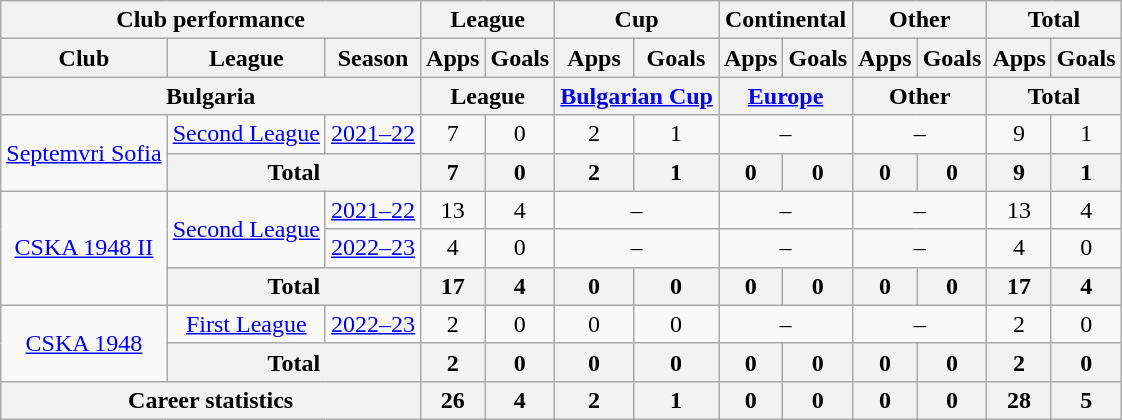<table class="wikitable" style="text-align: center">
<tr>
<th colspan="3">Club performance</th>
<th colspan="2">League</th>
<th colspan="2">Cup</th>
<th colspan="2">Continental</th>
<th colspan="2">Other</th>
<th colspan="3">Total</th>
</tr>
<tr>
<th>Club</th>
<th>League</th>
<th>Season</th>
<th>Apps</th>
<th>Goals</th>
<th>Apps</th>
<th>Goals</th>
<th>Apps</th>
<th>Goals</th>
<th>Apps</th>
<th>Goals</th>
<th>Apps</th>
<th>Goals</th>
</tr>
<tr>
<th colspan="3">Bulgaria</th>
<th colspan="2">League</th>
<th colspan="2"><a href='#'>Bulgarian Cup</a></th>
<th colspan="2"><a href='#'>Europe</a></th>
<th colspan="2">Other</th>
<th colspan="2">Total</th>
</tr>
<tr>
<td rowspan="2" valign="center"><a href='#'>Septemvri Sofia</a></td>
<td rowspan="1"><a href='#'>Second League</a></td>
<td><a href='#'>2021–22</a></td>
<td>7</td>
<td>0</td>
<td>2</td>
<td>1</td>
<td colspan="2">–</td>
<td colspan="2">–</td>
<td>9</td>
<td>1</td>
</tr>
<tr>
<th colspan=2>Total</th>
<th>7</th>
<th>0</th>
<th>2</th>
<th>1</th>
<th>0</th>
<th>0</th>
<th>0</th>
<th>0</th>
<th>9</th>
<th>1</th>
</tr>
<tr>
<td rowspan="3" valign="center"><a href='#'>CSKA 1948 II</a></td>
<td rowspan="2"><a href='#'>Second League</a></td>
<td><a href='#'>2021–22</a></td>
<td>13</td>
<td>4</td>
<td colspan="2">–</td>
<td colspan="2">–</td>
<td colspan="2">–</td>
<td>13</td>
<td>4</td>
</tr>
<tr>
<td><a href='#'>2022–23</a></td>
<td>4</td>
<td>0</td>
<td colspan="2">–</td>
<td colspan="2">–</td>
<td colspan="2">–</td>
<td>4</td>
<td>0</td>
</tr>
<tr>
<th colspan=2>Total</th>
<th>17</th>
<th>4</th>
<th>0</th>
<th>0</th>
<th>0</th>
<th>0</th>
<th>0</th>
<th>0</th>
<th>17</th>
<th>4</th>
</tr>
<tr>
<td rowspan="2" valign="center"><a href='#'>CSKA 1948</a></td>
<td rowspan="1"><a href='#'>First League</a></td>
<td><a href='#'>2022–23</a></td>
<td>2</td>
<td>0</td>
<td>0</td>
<td>0</td>
<td colspan="2">–</td>
<td colspan="2">–</td>
<td>2</td>
<td>0</td>
</tr>
<tr>
<th colspan=2>Total</th>
<th>2</th>
<th>0</th>
<th>0</th>
<th>0</th>
<th>0</th>
<th>0</th>
<th>0</th>
<th>0</th>
<th>2</th>
<th>0</th>
</tr>
<tr>
<th colspan="3">Career statistics</th>
<th>26</th>
<th>4</th>
<th>2</th>
<th>1</th>
<th>0</th>
<th>0</th>
<th>0</th>
<th>0</th>
<th>28</th>
<th>5</th>
</tr>
</table>
